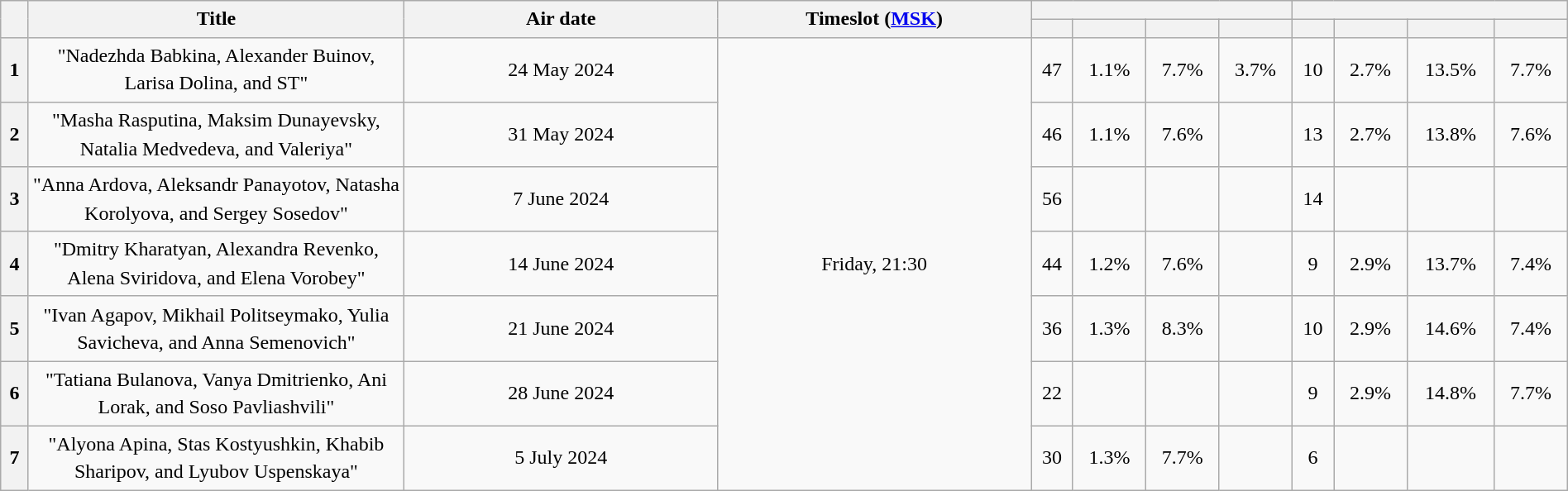<table class="sortable wikitable plainrowheaders mw-collapsible" style=" text-align:center; line-height:1.4em; width:100%;">
<tr>
<th rowspan=2 class="unsortable"></th>
<th rowspan=2 class="unsortable" width=24%>Title</th>
<th rowspan=2 class="unsortable" width=20%>Air date</th>
<th rowspan=2 class="unsortable" width=20%>Timeslot (<a href='#'>MSK</a>)</th>
<th colspan=4></th>
<th colspan=4></th>
</tr>
<tr>
<th class="unsortable"></th>
<th></th>
<th></th>
<th></th>
<th class="unsortable"></th>
<th></th>
<th></th>
<th></th>
</tr>
<tr>
<th>1</th>
<td>"Nadezhda Babkina, Alexander Buinov, Larisa Dolina, and ST"</td>
<td>24 May 2024</td>
<td rowspan="7">Friday, 21:30</td>
<td>47</td>
<td>1.1%</td>
<td>7.7%</td>
<td>3.7%</td>
<td>10</td>
<td>2.7%</td>
<td>13.5%</td>
<td>7.7%</td>
</tr>
<tr>
<th>2</th>
<td>"Masha Rasputina, Maksim Dunayevsky, Natalia Medvedeva, and Valeriya"</td>
<td>31 May 2024</td>
<td>46</td>
<td>1.1%</td>
<td>7.6%</td>
<td></td>
<td>13</td>
<td>2.7%</td>
<td>13.8%</td>
<td>7.6%</td>
</tr>
<tr>
<th>3</th>
<td>"Anna Ardova, Aleksandr Panayotov, Natasha Korolyova, and Sergey Sosedov"</td>
<td>7 June 2024</td>
<td>56</td>
<td></td>
<td></td>
<td></td>
<td>14</td>
<td></td>
<td></td>
<td></td>
</tr>
<tr>
<th>4</th>
<td>"Dmitry Kharatyan, Alexandra Revenko, Alena Sviridova, and Elena Vorobey"</td>
<td>14 June 2024</td>
<td>44</td>
<td>1.2%</td>
<td>7.6%</td>
<td></td>
<td>9</td>
<td>2.9%</td>
<td>13.7%</td>
<td>7.4%</td>
</tr>
<tr>
<th>5</th>
<td>"Ivan Agapov, Mikhail Politseymako, Yulia Savicheva, and Anna Semenovich"</td>
<td>21 June 2024</td>
<td>36</td>
<td>1.3%</td>
<td>8.3%</td>
<td></td>
<td>10</td>
<td>2.9%</td>
<td>14.6%</td>
<td>7.4%</td>
</tr>
<tr>
<th>6</th>
<td>"Tatiana Bulanova, Vanya Dmitrienko, Ani Lorak, and Soso Pavliashvili"</td>
<td>28 June 2024</td>
<td>22</td>
<td></td>
<td></td>
<td></td>
<td>9</td>
<td>2.9%</td>
<td>14.8%</td>
<td>7.7%</td>
</tr>
<tr>
<th>7</th>
<td>"Alyona Apina, Stas Kostyushkin, Khabib Sharipov, and Lyubov Uspenskaya"</td>
<td>5 July 2024</td>
<td>30</td>
<td>1.3%</td>
<td>7.7%</td>
<td></td>
<td>6</td>
<td></td>
<td></td>
<td></td>
</tr>
</table>
